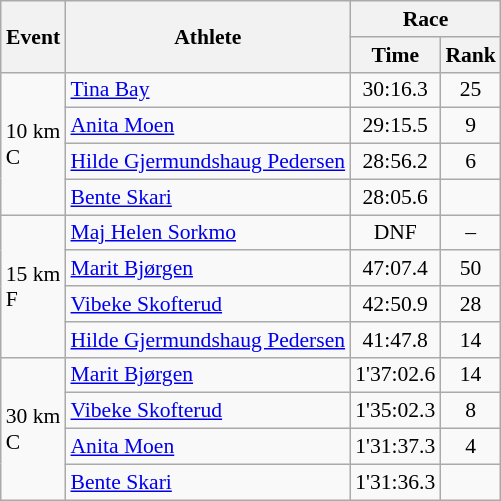<table class="wikitable" border="1" style="font-size:90%">
<tr>
<th rowspan=2>Event</th>
<th rowspan=2>Athlete</th>
<th colspan=2>Race</th>
</tr>
<tr>
<th>Time</th>
<th>Rank</th>
</tr>
<tr>
<td rowspan=4>10 km <br> C</td>
<td><a href='#'>Tina Bay</a></td>
<td align=center>30:16.3</td>
<td align=center>25</td>
</tr>
<tr>
<td><a href='#'>Anita Moen</a></td>
<td align=center>29:15.5</td>
<td align=center>9</td>
</tr>
<tr>
<td><a href='#'>Hilde Gjermundshaug Pedersen</a></td>
<td align=center>28:56.2</td>
<td align=center>6</td>
</tr>
<tr>
<td><a href='#'>Bente Skari</a></td>
<td align=center>28:05.6</td>
<td align=center></td>
</tr>
<tr>
<td rowspan=4>15 km <br> F</td>
<td><a href='#'>Maj Helen Sorkmo</a></td>
<td align=center>DNF</td>
<td align=center>–</td>
</tr>
<tr>
<td><a href='#'>Marit Bjørgen</a></td>
<td align=center>47:07.4</td>
<td align=center>50</td>
</tr>
<tr>
<td><a href='#'>Vibeke Skofterud</a></td>
<td align=center>42:50.9</td>
<td align=center>28</td>
</tr>
<tr>
<td><a href='#'>Hilde Gjermundshaug Pedersen</a></td>
<td align=center>41:47.8</td>
<td align=center>14</td>
</tr>
<tr>
<td rowspan=4>30 km <br> C</td>
<td><a href='#'>Marit Bjørgen</a></td>
<td align=center>1'37:02.6</td>
<td align=center>14</td>
</tr>
<tr>
<td><a href='#'>Vibeke Skofterud</a></td>
<td align=center>1'35:02.3</td>
<td align=center>8</td>
</tr>
<tr>
<td><a href='#'>Anita Moen</a></td>
<td align=center>1'31:37.3</td>
<td align=center>4</td>
</tr>
<tr>
<td><a href='#'>Bente Skari</a></td>
<td align=center>1'31:36.3</td>
<td align=center></td>
</tr>
</table>
